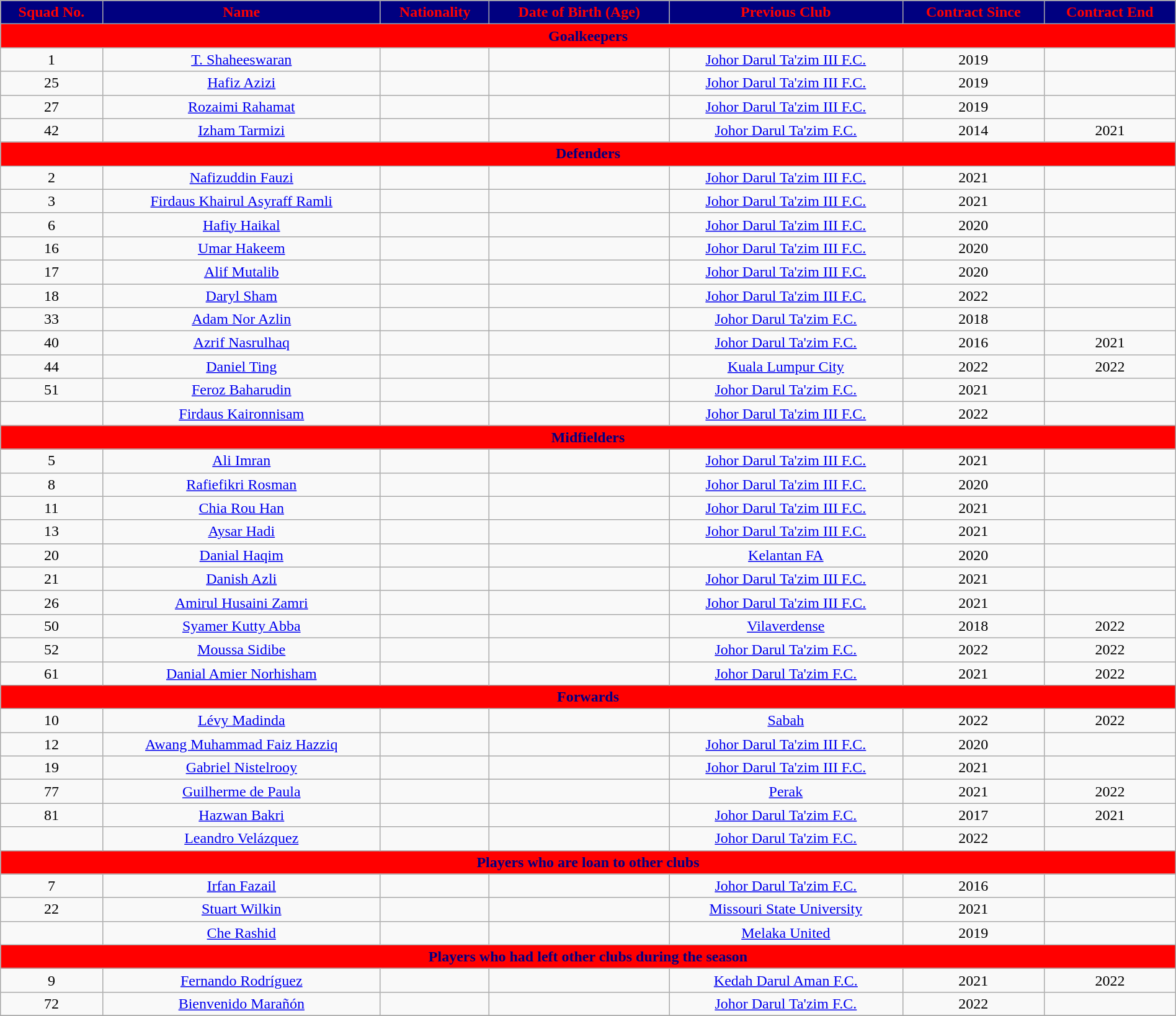<table class="wikitable" style="text-align:center; width:100%;">
<tr>
<th style="background:navy; color:red; text-align:center;">Squad No.</th>
<th style="background:navy; color:red; text-align:center;">Name</th>
<th style="background:navy; color:red; text-align:center;">Nationality</th>
<th style="background:navy; color:red; text-align:center;">Date of Birth (Age)</th>
<th style="background:navy; color:red; text-align:center;">Previous Club</th>
<th style="background:navy; color:red; text-align:center;">Contract Since</th>
<th style="background:navy; color:red; text-align:center;">Contract End</th>
</tr>
<tr>
<th colspan="8" style="background:red; color:navy; text-align:center">Goalkeepers</th>
</tr>
<tr>
<td>1</td>
<td><a href='#'>T. Shaheeswaran</a></td>
<td></td>
<td></td>
<td> <a href='#'>Johor Darul Ta'zim III F.C.</a></td>
<td>2019</td>
<td></td>
</tr>
<tr>
<td>25</td>
<td><a href='#'>Hafiz Azizi</a></td>
<td></td>
<td></td>
<td> <a href='#'>Johor Darul Ta'zim III F.C.</a></td>
<td>2019</td>
<td></td>
</tr>
<tr>
<td>27</td>
<td><a href='#'>Rozaimi Rahamat</a></td>
<td></td>
<td></td>
<td> <a href='#'>Johor Darul Ta'zim III F.C.</a></td>
<td>2019</td>
<td></td>
</tr>
<tr>
<td>42</td>
<td><a href='#'>Izham Tarmizi</a></td>
<td></td>
<td></td>
<td> <a href='#'>Johor Darul Ta'zim F.C.</a></td>
<td>2014</td>
<td>2021</td>
</tr>
<tr>
<th colspan="8" style="background:red; color:navy; text-align:center">Defenders</th>
</tr>
<tr>
<td>2</td>
<td><a href='#'>Nafizuddin Fauzi</a></td>
<td></td>
<td></td>
<td> <a href='#'>Johor Darul Ta'zim III F.C.</a></td>
<td>2021</td>
<td></td>
</tr>
<tr>
<td>3</td>
<td><a href='#'>Firdaus Khairul Asyraff Ramli</a></td>
<td></td>
<td></td>
<td> <a href='#'>Johor Darul Ta'zim III F.C.</a></td>
<td>2021</td>
<td></td>
</tr>
<tr>
<td>6</td>
<td><a href='#'>Hafiy Haikal</a></td>
<td></td>
<td></td>
<td> <a href='#'>Johor Darul Ta'zim III F.C.</a></td>
<td>2020</td>
<td></td>
</tr>
<tr>
<td>16</td>
<td><a href='#'>Umar Hakeem</a></td>
<td></td>
<td></td>
<td> <a href='#'>Johor Darul Ta'zim III F.C.</a></td>
<td>2020</td>
<td></td>
</tr>
<tr>
<td>17</td>
<td><a href='#'>Alif Mutalib</a></td>
<td></td>
<td></td>
<td> <a href='#'>Johor Darul Ta'zim III F.C.</a></td>
<td>2020</td>
<td></td>
</tr>
<tr>
<td>18</td>
<td><a href='#'>Daryl Sham</a></td>
<td></td>
<td></td>
<td> <a href='#'>Johor Darul Ta'zim III F.C.</a></td>
<td>2022</td>
<td></td>
</tr>
<tr>
<td>33</td>
<td><a href='#'>Adam Nor Azlin</a></td>
<td></td>
<td></td>
<td> <a href='#'>Johor Darul Ta'zim F.C.</a></td>
<td>2018</td>
<td></td>
</tr>
<tr>
<td>40</td>
<td><a href='#'>Azrif Nasrulhaq</a></td>
<td></td>
<td></td>
<td> <a href='#'>Johor Darul Ta'zim F.C.</a></td>
<td>2016</td>
<td>2021</td>
</tr>
<tr>
<td>44</td>
<td><a href='#'>Daniel Ting</a></td>
<td></td>
<td></td>
<td> <a href='#'>Kuala Lumpur City</a></td>
<td>2022</td>
<td>2022</td>
</tr>
<tr>
<td>51</td>
<td><a href='#'>Feroz Baharudin</a></td>
<td></td>
<td></td>
<td> <a href='#'>Johor Darul Ta'zim F.C.</a></td>
<td>2021</td>
<td></td>
</tr>
<tr>
<td></td>
<td><a href='#'>Firdaus Kaironnisam</a></td>
<td></td>
<td></td>
<td> <a href='#'>Johor Darul Ta'zim III F.C.</a></td>
<td>2022</td>
<td></td>
</tr>
<tr>
<th colspan="8" style="background:red; color:navy; text-align:center">Midfielders</th>
</tr>
<tr>
<td>5</td>
<td><a href='#'>Ali Imran</a></td>
<td></td>
<td></td>
<td> <a href='#'>Johor Darul Ta'zim III F.C.</a></td>
<td>2021</td>
<td></td>
</tr>
<tr>
<td>8</td>
<td><a href='#'>Rafiefikri Rosman</a></td>
<td></td>
<td></td>
<td> <a href='#'>Johor Darul Ta'zim III F.C.</a></td>
<td>2020</td>
<td></td>
</tr>
<tr>
<td>11</td>
<td><a href='#'>Chia Rou Han</a></td>
<td></td>
<td></td>
<td> <a href='#'>Johor Darul Ta'zim III F.C.</a></td>
<td>2021</td>
<td></td>
</tr>
<tr>
<td>13</td>
<td><a href='#'>Aysar Hadi</a></td>
<td></td>
<td></td>
<td> <a href='#'>Johor Darul Ta'zim III F.C.</a></td>
<td>2021</td>
<td></td>
</tr>
<tr>
<td>20</td>
<td><a href='#'>Danial Haqim</a></td>
<td></td>
<td></td>
<td> <a href='#'>Kelantan FA</a></td>
<td>2020</td>
<td></td>
</tr>
<tr>
<td>21</td>
<td><a href='#'>Danish Azli</a></td>
<td></td>
<td></td>
<td> <a href='#'>Johor Darul Ta'zim III F.C.</a></td>
<td>2021</td>
<td></td>
</tr>
<tr>
<td>26</td>
<td><a href='#'>Amirul Husaini Zamri</a></td>
<td></td>
<td></td>
<td> <a href='#'>Johor Darul Ta'zim III F.C.</a></td>
<td>2021</td>
<td></td>
</tr>
<tr>
<td>50</td>
<td><a href='#'>Syamer Kutty Abba</a></td>
<td></td>
<td></td>
<td> <a href='#'>Vilaverdense</a></td>
<td>2018</td>
<td>2022</td>
</tr>
<tr>
<td>52</td>
<td><a href='#'>Moussa Sidibe</a></td>
<td></td>
<td></td>
<td> <a href='#'>Johor Darul Ta'zim F.C.</a></td>
<td>2022</td>
<td>2022</td>
</tr>
<tr>
<td>61</td>
<td><a href='#'>Danial Amier Norhisham</a></td>
<td></td>
<td></td>
<td> <a href='#'>Johor Darul Ta'zim F.C.</a></td>
<td>2021</td>
<td>2022</td>
</tr>
<tr>
<th colspan="8" style="background:red; color:navy; text-align:center">Forwards</th>
</tr>
<tr>
<td>10</td>
<td><a href='#'>Lévy Madinda</a></td>
<td></td>
<td></td>
<td> <a href='#'>Sabah</a></td>
<td>2022</td>
<td>2022</td>
</tr>
<tr>
<td>12</td>
<td><a href='#'>Awang Muhammad Faiz Hazziq</a></td>
<td></td>
<td></td>
<td> <a href='#'>Johor Darul Ta'zim III F.C.</a></td>
<td>2020</td>
<td></td>
</tr>
<tr>
<td>19</td>
<td><a href='#'>Gabriel Nistelrooy</a></td>
<td></td>
<td></td>
<td> <a href='#'>Johor Darul Ta'zim III F.C.</a></td>
<td>2021</td>
<td></td>
</tr>
<tr>
<td>77</td>
<td><a href='#'>Guilherme de Paula</a></td>
<td></td>
<td></td>
<td> <a href='#'>Perak</a></td>
<td>2021</td>
<td>2022</td>
</tr>
<tr>
<td>81</td>
<td><a href='#'>Hazwan Bakri</a></td>
<td></td>
<td></td>
<td> <a href='#'>Johor Darul Ta'zim F.C.</a></td>
<td>2017</td>
<td>2021</td>
</tr>
<tr>
<td></td>
<td><a href='#'>Leandro Velázquez</a></td>
<td></td>
<td></td>
<td> <a href='#'>Johor Darul Ta'zim F.C.</a></td>
<td>2022</td>
<td></td>
</tr>
<tr>
<th colspan="8" style="background:red; color:navy; text-align:center">Players who are loan to other clubs</th>
</tr>
<tr>
<td>7</td>
<td><a href='#'>Irfan Fazail</a></td>
<td></td>
<td></td>
<td> <a href='#'>Johor Darul Ta'zim F.C.</a></td>
<td>2016</td>
<td></td>
</tr>
<tr>
<td>22</td>
<td><a href='#'>Stuart Wilkin</a></td>
<td></td>
<td></td>
<td> <a href='#'>Missouri State University</a></td>
<td>2021</td>
<td></td>
</tr>
<tr>
<td></td>
<td><a href='#'>Che Rashid</a></td>
<td></td>
<td></td>
<td> <a href='#'>Melaka United</a></td>
<td>2019</td>
<td></td>
</tr>
<tr>
<th colspan="8" style="background:red; color:navy; text-align:center">Players who had left other clubs during the season</th>
</tr>
<tr>
<td>9</td>
<td><a href='#'>Fernando Rodríguez</a></td>
<td></td>
<td></td>
<td> <a href='#'>Kedah Darul Aman F.C.</a></td>
<td>2021</td>
<td>2022</td>
</tr>
<tr>
<td>72</td>
<td><a href='#'>Bienvenido Marañón</a></td>
<td></td>
<td></td>
<td> <a href='#'>Johor Darul Ta'zim F.C.</a></td>
<td>2022</td>
<td></td>
</tr>
<tr>
</tr>
</table>
